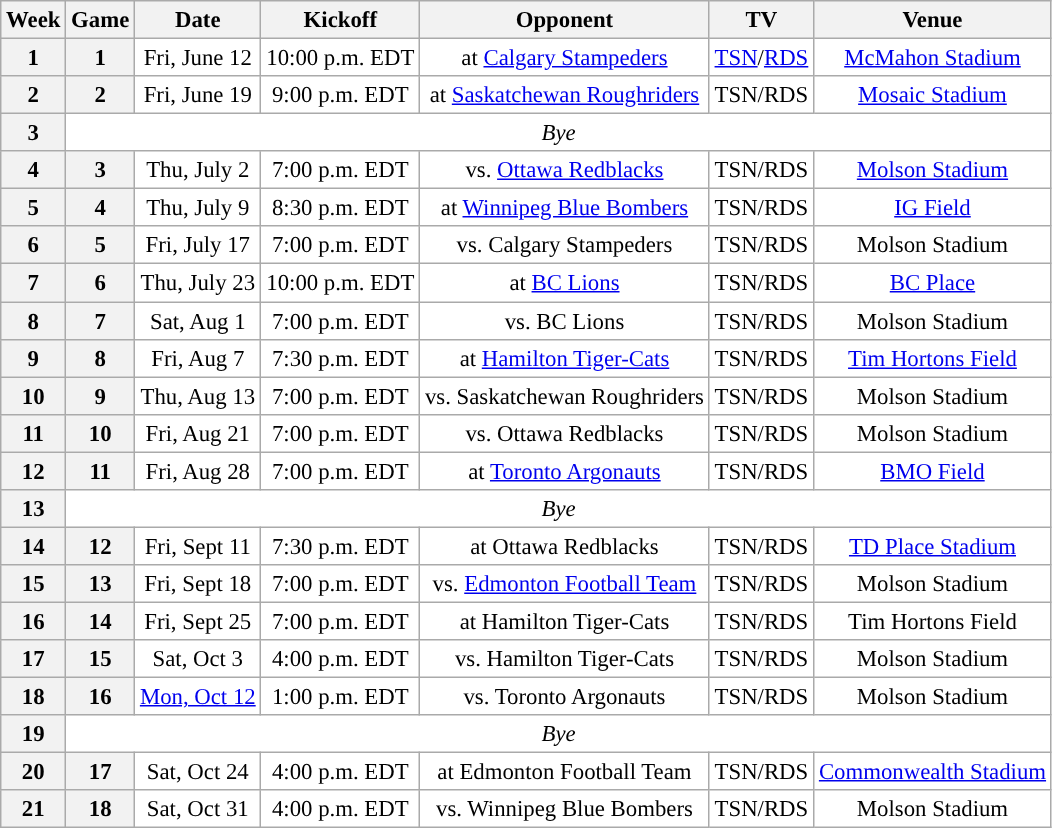<table class="wikitable" style="font-size: 95%;">
<tr>
<th scope="col">Week</th>
<th scope="col">Game</th>
<th scope="col">Date</th>
<th scope="col">Kickoff</th>
<th scope="col">Opponent</th>
<th scope="col">TV</th>
<th scope="col">Venue</th>
</tr>
<tr align="center"= bgcolor="ffffff">
<th align="center">1</th>
<th align="center">1</th>
<td align="center">Fri, June 12</td>
<td align="center">10:00 p.m. EDT</td>
<td align="center">at <a href='#'>Calgary Stampeders</a></td>
<td align="center"><a href='#'>TSN</a>/<a href='#'>RDS</a></td>
<td align="center"><a href='#'>McMahon Stadium</a></td>
</tr>
<tr align="center"= bgcolor="ffffff">
<th align="center">2</th>
<th align="center">2</th>
<td align="center">Fri, June 19</td>
<td align="center">9:00 p.m. EDT</td>
<td align="center">at <a href='#'>Saskatchewan Roughriders</a></td>
<td align="center">TSN/RDS</td>
<td align="center"><a href='#'>Mosaic Stadium</a></td>
</tr>
<tr align="center"= bgcolor="ffffff">
<th align="center">3</th>
<td colspan=10 align="center" valign="middle"><em>Bye</em></td>
</tr>
<tr align="center"= bgcolor="ffffff">
<th align="center">4</th>
<th align="center">3</th>
<td align="center">Thu, July 2</td>
<td align="center">7:00 p.m. EDT</td>
<td align="center">vs. <a href='#'>Ottawa Redblacks</a></td>
<td align="center">TSN/RDS</td>
<td align="center"><a href='#'>Molson Stadium</a></td>
</tr>
<tr align="center"= bgcolor="ffffff">
<th align="center">5</th>
<th align="center">4</th>
<td align="center">Thu, July 9</td>
<td align="center">8:30 p.m. EDT</td>
<td align="center">at <a href='#'>Winnipeg Blue Bombers</a></td>
<td align="center">TSN/RDS</td>
<td align="center"><a href='#'>IG Field</a></td>
</tr>
<tr align="center"= bgcolor="ffffff">
<th align="center">6</th>
<th align="center">5</th>
<td align="center">Fri, July 17</td>
<td align="center">7:00 p.m. EDT</td>
<td align="center">vs. Calgary Stampeders</td>
<td align="center">TSN/RDS</td>
<td align="center">Molson Stadium</td>
</tr>
<tr align="center"= bgcolor="ffffff">
<th align="center">7</th>
<th align="center">6</th>
<td align="center">Thu, July 23</td>
<td align="center">10:00 p.m. EDT</td>
<td align="center">at <a href='#'>BC Lions</a></td>
<td align="center">TSN/RDS</td>
<td align="center"><a href='#'>BC Place</a></td>
</tr>
<tr align="center"= bgcolor="ffffff">
<th align="center">8</th>
<th align="center">7</th>
<td align="center">Sat, Aug 1</td>
<td align="center">7:00 p.m. EDT</td>
<td align="center">vs. BC Lions</td>
<td align="center">TSN/RDS</td>
<td align="center">Molson Stadium</td>
</tr>
<tr align="center"= bgcolor="ffffff">
<th align="center">9</th>
<th align="center">8</th>
<td align="center">Fri, Aug 7</td>
<td align="center">7:30 p.m. EDT</td>
<td align="center">at <a href='#'>Hamilton Tiger-Cats</a></td>
<td align="center">TSN/RDS</td>
<td align="center"><a href='#'>Tim Hortons Field</a></td>
</tr>
<tr align="center"= bgcolor="ffffff">
<th align="center">10</th>
<th align="center">9</th>
<td align="center">Thu, Aug 13</td>
<td align="center">7:00 p.m. EDT</td>
<td align="center">vs. Saskatchewan Roughriders</td>
<td align="center">TSN/RDS</td>
<td align="center">Molson Stadium</td>
</tr>
<tr align="center"= bgcolor="ffffff">
<th align="center">11</th>
<th align="center">10</th>
<td align="center">Fri, Aug 21</td>
<td align="center">7:00 p.m. EDT</td>
<td align="center">vs. Ottawa Redblacks</td>
<td align="center">TSN/RDS</td>
<td align="center">Molson Stadium</td>
</tr>
<tr align="center"= bgcolor="ffffff">
<th align="center">12</th>
<th align="center">11</th>
<td align="center">Fri, Aug 28</td>
<td align="center">7:00 p.m. EDT</td>
<td align="center">at <a href='#'>Toronto Argonauts</a></td>
<td align="center">TSN/RDS</td>
<td align="center"><a href='#'>BMO Field</a></td>
</tr>
<tr align="center"= bgcolor="ffffff">
<th align="center">13</th>
<td colspan=10 align="center" valign="middle"><em>Bye</em></td>
</tr>
<tr align="center"= bgcolor="ffffff">
<th align="center">14</th>
<th align="center">12</th>
<td align="center">Fri, Sept 11</td>
<td align="center">7:30 p.m. EDT</td>
<td align="center">at Ottawa Redblacks</td>
<td align="center">TSN/RDS</td>
<td align="center"><a href='#'>TD Place Stadium</a></td>
</tr>
<tr align="center"= bgcolor="ffffff">
<th align="center">15</th>
<th align="center">13</th>
<td align="center">Fri, Sept 18</td>
<td align="center">7:00 p.m. EDT</td>
<td align="center">vs. <a href='#'>Edmonton Football Team</a></td>
<td align="center">TSN/RDS</td>
<td align="center">Molson Stadium</td>
</tr>
<tr align="center"= bgcolor="ffffff">
<th align="center">16</th>
<th align="center">14</th>
<td align="center">Fri, Sept 25</td>
<td align="center">7:00 p.m. EDT</td>
<td align="center">at Hamilton Tiger-Cats</td>
<td align="center">TSN/RDS</td>
<td align="center">Tim Hortons Field</td>
</tr>
<tr align="center"= bgcolor="ffffff">
<th align="center">17</th>
<th align="center">15</th>
<td align="center">Sat, Oct 3</td>
<td align="center">4:00 p.m. EDT</td>
<td align="center">vs. Hamilton Tiger-Cats</td>
<td align="center">TSN/RDS</td>
<td align="center">Molson Stadium</td>
</tr>
<tr align="center"= bgcolor="ffffff">
<th align="center">18</th>
<th align="center">16</th>
<td align="center"><a href='#'>Mon, Oct 12</a></td>
<td align="center">1:00 p.m. EDT</td>
<td align="center">vs. Toronto Argonauts</td>
<td align="center">TSN/RDS</td>
<td align="center">Molson Stadium</td>
</tr>
<tr align="center"= bgcolor="ffffff">
<th align="center">19</th>
<td colspan=10 align="center" valign="middle"><em>Bye</em></td>
</tr>
<tr align="center"= bgcolor="ffffff">
<th align="center">20</th>
<th align="center">17</th>
<td align="center">Sat, Oct 24</td>
<td align="center">4:00 p.m. EDT</td>
<td align="center">at Edmonton Football Team</td>
<td align="center">TSN/RDS</td>
<td align="center"><a href='#'>Commonwealth Stadium</a></td>
</tr>
<tr align="center"= bgcolor="ffffff">
<th align="center">21</th>
<th align="center">18</th>
<td align="center">Sat, Oct 31</td>
<td align="center">4:00 p.m. EDT</td>
<td align="center">vs. Winnipeg Blue Bombers</td>
<td align="center">TSN/RDS</td>
<td align="center">Molson Stadium</td>
</tr>
</table>
